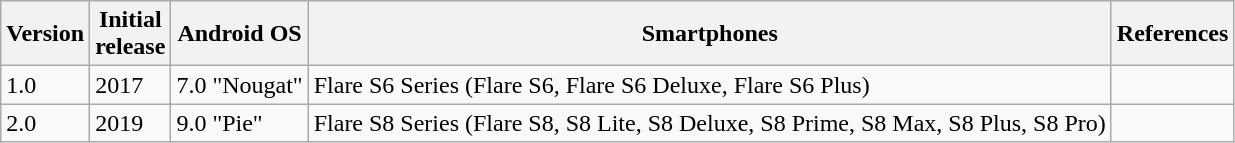<table class="wikitable">
<tr>
<th>Version</th>
<th>Initial<br>release</th>
<th>Android OS</th>
<th>Smartphones</th>
<th>References</th>
</tr>
<tr>
<td>1.0</td>
<td>2017</td>
<td>7.0 "Nougat"</td>
<td>Flare S6 Series (Flare S6, Flare S6 Deluxe, Flare S6 Plus)</td>
<td></td>
</tr>
<tr>
<td>2.0</td>
<td>2019</td>
<td>9.0 "Pie"</td>
<td>Flare S8 Series (Flare S8, S8 Lite, S8 Deluxe, S8 Prime, S8 Max, S8 Plus, S8 Pro)</td>
<td></td>
</tr>
</table>
